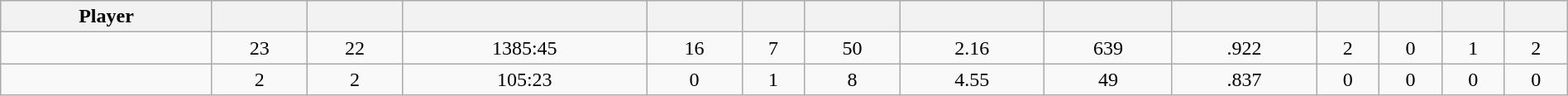<table class="wikitable sortable" style="width:100%; text-align:center;">
<tr>
<th>Player</th>
<th></th>
<th></th>
<th></th>
<th></th>
<th></th>
<th></th>
<th></th>
<th></th>
<th></th>
<th></th>
<th></th>
<th></th>
<th></th>
</tr>
<tr>
<td style=white-space:nowrap></td>
<td>23</td>
<td>22</td>
<td>1385:45</td>
<td>16</td>
<td>7</td>
<td>50</td>
<td>2.16</td>
<td>639</td>
<td>.922</td>
<td>2</td>
<td>0</td>
<td>1</td>
<td>2</td>
</tr>
<tr>
<td style=white-space:nowrap></td>
<td>2</td>
<td>2</td>
<td>105:23</td>
<td>0</td>
<td>1</td>
<td>8</td>
<td>4.55</td>
<td>49</td>
<td>.837</td>
<td>0</td>
<td>0</td>
<td>0</td>
<td>0</td>
</tr>
</table>
